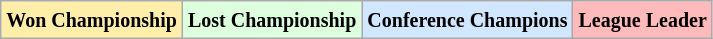<table class="wikitable">
<tr>
<td bgcolor="#ffeeaa"><small><strong>Won Championship</strong></small></td>
<td bgcolor="#ddffdd"><small><strong>Lost Championship</strong></small></td>
<td bgcolor="#d0e7ff"><small><strong>Conference Champions</strong></small></td>
<td bgcolor="#ffbbbb"><small><strong>League Leader</strong></small></td>
</tr>
</table>
